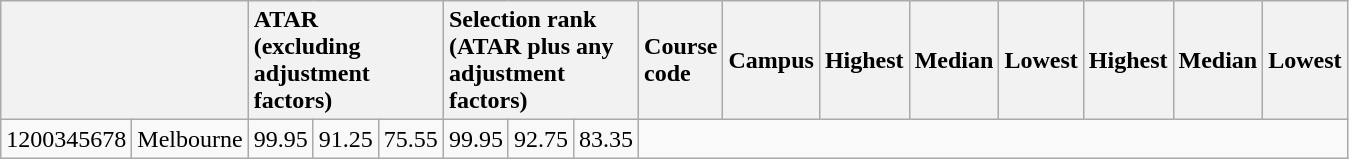<table class="wikitable" style="width: 70%;">
<tr>
<th colspan="2"></th>
<th colspan="3" style=text-align:left>ATAR<br>(excluding adjustment factors)</th>
<th colspan="3" style=text-align:left>Selection rank<br>(ATAR plus any adjustment factors)</th>
<th style=text-align:left>Course code</th>
<th style=text-align:left>Campus</th>
<th style=text-align:left>Highest</th>
<th style=text-align:left>Median</th>
<th style=text-align:left>Lowest</th>
<th style=text-align:left>Highest</th>
<th style=text-align:left>Median</th>
<th style=text-align:left>Lowest</th>
</tr>
<tr>
<td>1200345678</td>
<td>Melbourne</td>
<td>99.95</td>
<td>91.25</td>
<td>75.55</td>
<td>99.95</td>
<td>92.75</td>
<td>83.35</td>
</tr>
</table>
